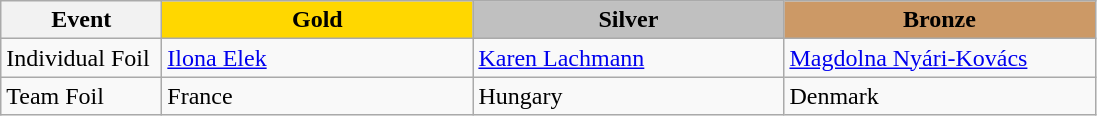<table class="wikitable">
<tr>
<th width="100">Event</th>
<th style="background-color:gold;" width="200"> Gold</th>
<th style="background-color:silver;" width="200"> Silver</th>
<th style="background-color:#CC9966;" width="200"> Bronze</th>
</tr>
<tr>
<td>Individual Foil</td>
<td> <a href='#'>Ilona Elek</a></td>
<td> <a href='#'>Karen Lachmann</a></td>
<td> <a href='#'>Magdolna Nyári-Kovács</a></td>
</tr>
<tr>
<td>Team Foil</td>
<td> France</td>
<td> Hungary</td>
<td> Denmark</td>
</tr>
</table>
